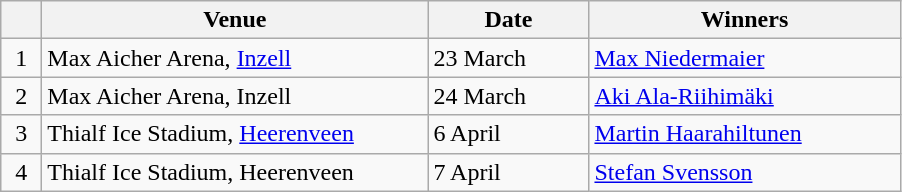<table class="wikitable">
<tr>
<th width="20px"></th>
<th width="250px">Venue</th>
<th width="100px">Date</th>
<th width="200px">Winners</th>
</tr>
<tr>
<td align="center">1</td>
<td> Max Aicher Arena, <a href='#'>Inzell</a></td>
<td>23 March</td>
<td> <a href='#'>Max Niedermaier</a></td>
</tr>
<tr>
<td align="center">2</td>
<td> Max Aicher Arena, Inzell</td>
<td>24 March</td>
<td> <a href='#'>Aki Ala-Riihimäki</a></td>
</tr>
<tr>
<td align="center">3</td>
<td> Thialf Ice Stadium, <a href='#'>Heerenveen</a></td>
<td>6 April</td>
<td> <a href='#'>Martin Haarahiltunen</a></td>
</tr>
<tr>
<td align="center">4</td>
<td> Thialf Ice Stadium, Heerenveen</td>
<td>7 April</td>
<td> <a href='#'>Stefan Svensson</a></td>
</tr>
</table>
